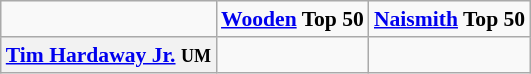<table class="wikitable" style="white-space:nowrap; font-size:90%;">
<tr>
<td></td>
<td><strong><a href='#'>Wooden</a> Top 50</strong></td>
<td><strong><a href='#'>Naismith</a> Top 50</strong></td>
</tr>
<tr>
<th><a href='#'>Tim Hardaway Jr.</a> <small>UM</small></th>
<td></td>
<td></td>
</tr>
</table>
